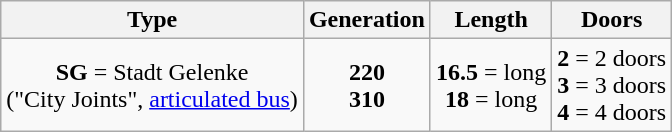<table class=wikitable style="text-align:center;">
<tr>
<th>Type</th>
<th>Generation</th>
<th>Length</th>
<th>Doors</th>
</tr>
<tr>
<td><strong>SG</strong> = Stadt Gelenke<br>("City Joints", <a href='#'>articulated bus</a>)</td>
<td><strong>220</strong><br><strong>310</strong></td>
<td><strong>16.5</strong> =  long<br><strong>18</strong> =  long</td>
<td><strong>2</strong> = 2 doors<br><strong>3</strong> = 3 doors<br><strong>4</strong> = 4 doors</td>
</tr>
</table>
